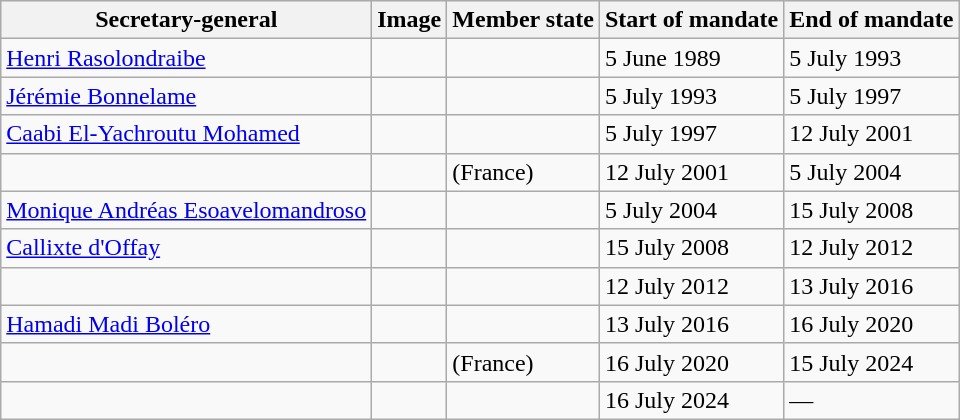<table class="wikitable sortable">
<tr>
<th>Secretary-general</th>
<th>Image</th>
<th>Member state</th>
<th>Start of mandate</th>
<th>End of mandate</th>
</tr>
<tr>
<td><a href='#'>Henri Rasolondraibe</a></td>
<td></td>
<td></td>
<td>5 June 1989</td>
<td>5 July 1993</td>
</tr>
<tr>
<td><a href='#'>Jérémie Bonnelame</a></td>
<td></td>
<td></td>
<td>5 July 1993</td>
<td>5 July 1997</td>
</tr>
<tr>
<td><a href='#'>Caabi El-Yachroutu Mohamed</a></td>
<td></td>
<td></td>
<td>5 July 1997</td>
<td>12 July 2001</td>
</tr>
<tr>
<td></td>
<td></td>
<td> (France)</td>
<td>12 July 2001</td>
<td>5 July 2004</td>
</tr>
<tr>
<td><a href='#'>Monique Andréas Esoavelomandroso</a></td>
<td></td>
<td></td>
<td>5 July 2004</td>
<td>15 July 2008</td>
</tr>
<tr>
<td><a href='#'>Callixte d'Offay</a></td>
<td></td>
<td></td>
<td>15 July 2008</td>
<td>12 July 2012</td>
</tr>
<tr>
<td></td>
<td></td>
<td></td>
<td>12 July 2012</td>
<td>13 July 2016</td>
</tr>
<tr>
<td><a href='#'>Hamadi Madi Boléro</a></td>
<td></td>
<td></td>
<td>13 July 2016</td>
<td>16 July 2020</td>
</tr>
<tr>
<td></td>
<td></td>
<td> (France)</td>
<td>16 July 2020</td>
<td>15 July 2024</td>
</tr>
<tr>
<td></td>
<td></td>
<td></td>
<td>16 July 2024</td>
<td>—</td>
</tr>
</table>
